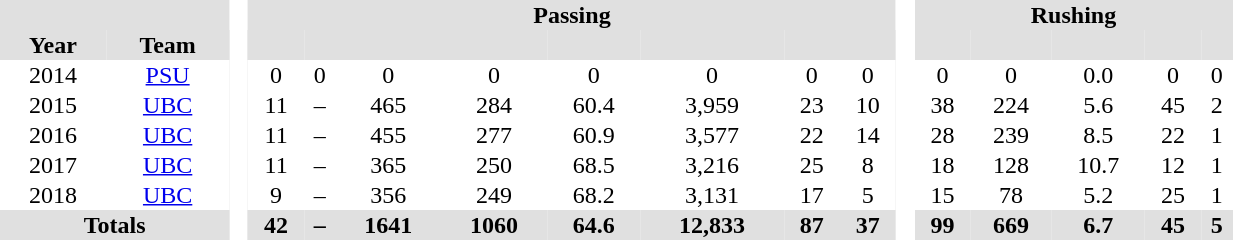<table BORDER="0" CELLPADDING="1" CELLSPACING="0" width="65%" style="text-align:center">
<tr bgcolor="#e0e0e0">
<th colspan="2"></th>
<th rowspan="99" bgcolor="#ffffff"> </th>
<th colspan="8">Passing</th>
<th rowspan="99" bgcolor="#ffffff"> </th>
<th colspan="6">Rushing</th>
</tr>
<tr bgcolor="#e0e0e0">
<th>Year</th>
<th>Team</th>
<th></th>
<th></th>
<th></th>
<th></th>
<th></th>
<th></th>
<th></th>
<th></th>
<th></th>
<th></th>
<th></th>
<th></th>
<th></th>
</tr>
<tr ALIGN="center">
<td>2014</td>
<td><a href='#'>PSU</a></td>
<td>0</td>
<td>0</td>
<td>0</td>
<td>0</td>
<td>0</td>
<td>0</td>
<td>0</td>
<td>0</td>
<td>0</td>
<td>0</td>
<td>0.0</td>
<td>0</td>
<td>0</td>
</tr>
<tr ALIGN="center">
<td>2015</td>
<td><a href='#'>UBC</a></td>
<td>11</td>
<td>–</td>
<td>465</td>
<td>284</td>
<td>60.4</td>
<td>3,959</td>
<td>23</td>
<td>10</td>
<td>38</td>
<td>224</td>
<td>5.6</td>
<td>45</td>
<td>2</td>
</tr>
<tr ALIGN="center">
<td>2016</td>
<td><a href='#'>UBC</a></td>
<td>11</td>
<td>–</td>
<td>455</td>
<td>277</td>
<td>60.9</td>
<td>3,577</td>
<td>22</td>
<td>14</td>
<td>28</td>
<td>239</td>
<td>8.5</td>
<td>22</td>
<td>1</td>
</tr>
<tr ALIGN="center">
<td>2017</td>
<td><a href='#'>UBC</a></td>
<td>11</td>
<td>–</td>
<td>365</td>
<td>250</td>
<td>68.5</td>
<td>3,216</td>
<td>25</td>
<td>8</td>
<td>18</td>
<td>128</td>
<td>10.7</td>
<td>12</td>
<td>1</td>
</tr>
<tr ALIGN="center">
<td>2018</td>
<td><a href='#'>UBC</a></td>
<td>9</td>
<td>–</td>
<td>356</td>
<td>249</td>
<td>68.2</td>
<td>3,131</td>
<td>17</td>
<td>5</td>
<td>15</td>
<td>78</td>
<td>5.2</td>
<td>25</td>
<td>1</td>
</tr>
<tr bgcolor="#e0e0e0">
<th colspan="2">Totals</th>
<th>42</th>
<th>–</th>
<th>1641</th>
<th>1060</th>
<th>64.6</th>
<th>12,833</th>
<th>87</th>
<th>37</th>
<th>99</th>
<th>669</th>
<th>6.7</th>
<th>45</th>
<th>5</th>
</tr>
</table>
